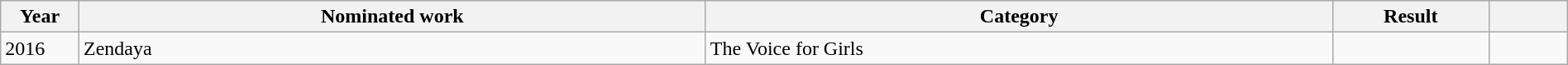<table class="wikitable plainrowheaders" style="width:100%;">
<tr>
<th scope="col" style="width:5%;">Year</th>
<th scope="col" style="width:40%;">Nominated work</th>
<th scope="col" style="width:40%;">Category</th>
<th scope="col" style="width:10%;">Result</th>
<th scope="col" style="width:5%;"></th>
</tr>
<tr>
<td>2016</td>
<td>Zendaya</td>
<td>The Voice for Girls</td>
<td></td>
<td style="text-align:center;"></td>
</tr>
</table>
